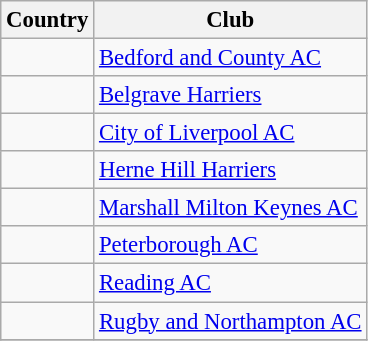<table class="wikitable" style="font-size:95%;">
<tr>
<th>Country</th>
<th>Club</th>
</tr>
<tr>
<td></td>
<td><a href='#'>Bedford and County AC</a></td>
</tr>
<tr>
<td></td>
<td><a href='#'>Belgrave Harriers</a></td>
</tr>
<tr>
<td></td>
<td><a href='#'>City of Liverpool AC</a></td>
</tr>
<tr>
<td></td>
<td><a href='#'>Herne Hill Harriers</a></td>
</tr>
<tr>
<td></td>
<td><a href='#'>Marshall Milton Keynes AC</a></td>
</tr>
<tr>
<td></td>
<td><a href='#'>Peterborough AC</a></td>
</tr>
<tr>
<td></td>
<td><a href='#'>Reading AC</a></td>
</tr>
<tr>
<td></td>
<td><a href='#'>Rugby and Northampton AC</a></td>
</tr>
<tr>
</tr>
</table>
